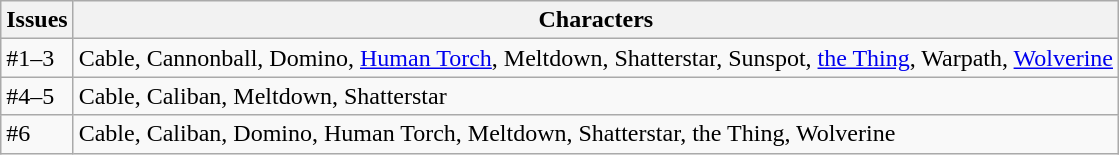<table class="wikitable">
<tr>
<th>Issues</th>
<th>Characters</th>
</tr>
<tr>
<td>#1–3</td>
<td>Cable, Cannonball, Domino, <a href='#'>Human Torch</a>, Meltdown, Shatterstar, Sunspot, <a href='#'>the Thing</a>, Warpath, <a href='#'>Wolverine</a></td>
</tr>
<tr>
<td>#4–5</td>
<td>Cable, Caliban, Meltdown, Shatterstar</td>
</tr>
<tr>
<td>#6</td>
<td>Cable, Caliban, Domino, Human Torch, Meltdown, Shatterstar, the Thing, Wolverine</td>
</tr>
</table>
